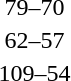<table style="text-align:center">
<tr>
<th width=200></th>
<th width=100></th>
<th width=200></th>
<th></th>
</tr>
<tr>
<td align=right><strong></strong></td>
<td>79–70</td>
<td align=left></td>
</tr>
<tr>
<td align=right><strong></strong></td>
<td>62–57</td>
<td align=left></td>
</tr>
<tr>
<td align=right><strong></strong></td>
<td>109–54</td>
<td align=left></td>
</tr>
</table>
